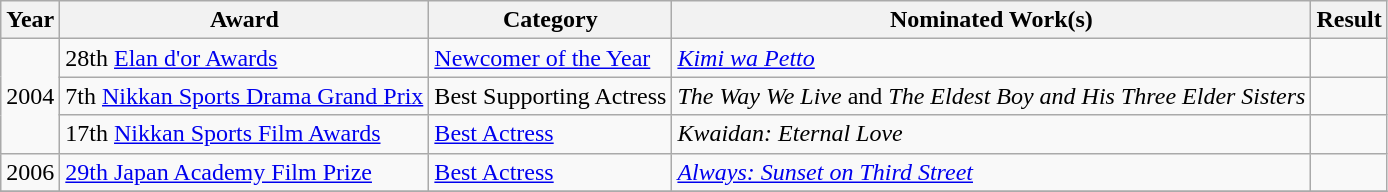<table class="wikitable">
<tr>
<th>Year</th>
<th>Award</th>
<th>Category</th>
<th>Nominated Work(s)</th>
<th>Result</th>
</tr>
<tr>
<td rowspan=3>2004</td>
<td>28th <a href='#'>Elan d'or Awards</a></td>
<td><a href='#'>Newcomer of the Year</a></td>
<td><em><a href='#'>Kimi wa Petto</a></em></td>
<td></td>
</tr>
<tr>
<td>7th <a href='#'>Nikkan Sports Drama Grand Prix</a></td>
<td>Best Supporting Actress</td>
<td><em>The Way We Live</em> and <em>The Eldest Boy and His Three Elder Sisters</em></td>
<td></td>
</tr>
<tr>
<td>17th <a href='#'>Nikkan Sports Film Awards</a></td>
<td><a href='#'>Best Actress</a></td>
<td><em>Kwaidan: Eternal Love</em></td>
<td></td>
</tr>
<tr>
<td>2006</td>
<td><a href='#'>29th Japan Academy Film Prize</a></td>
<td><a href='#'>Best Actress</a></td>
<td><em><a href='#'>Always: Sunset on Third Street</a></em></td>
<td></td>
</tr>
<tr>
</tr>
</table>
